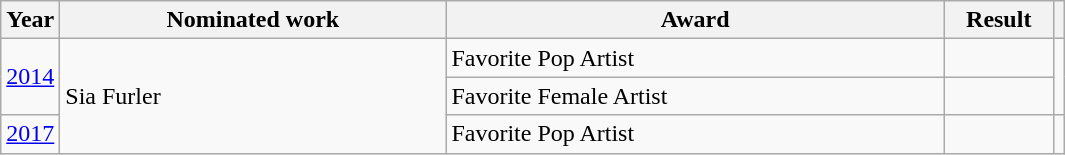<table class="wikitable">
<tr>
<th>Year</th>
<th style="width:250px;">Nominated work</th>
<th style="width:325px;">Award</th>
<th width="65">Result</th>
<th></th>
</tr>
<tr>
<td rowspan="2"><a href='#'>2014</a></td>
<td rowspan=3>Sia Furler</td>
<td>Favorite Pop Artist</td>
<td></td>
<td rowspan="2" style="text-align:center;"></td>
</tr>
<tr>
<td>Favorite Female Artist</td>
<td></td>
</tr>
<tr>
<td><a href='#'>2017</a></td>
<td>Favorite Pop Artist</td>
<td></td>
<td></td>
</tr>
</table>
